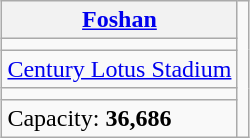<table class="wikitable" style="margin-left: auto; margin-right: auto; border: none;">
<tr>
<th><a href='#'>Foshan</a></th>
<td rowspan="5"><br></td>
</tr>
<tr>
<td align="center"></td>
</tr>
<tr>
<td><a href='#'>Century Lotus Stadium</a></td>
</tr>
<tr>
<td><small></small></td>
</tr>
<tr>
<td>Capacity: <strong>36,686</strong></td>
</tr>
</table>
